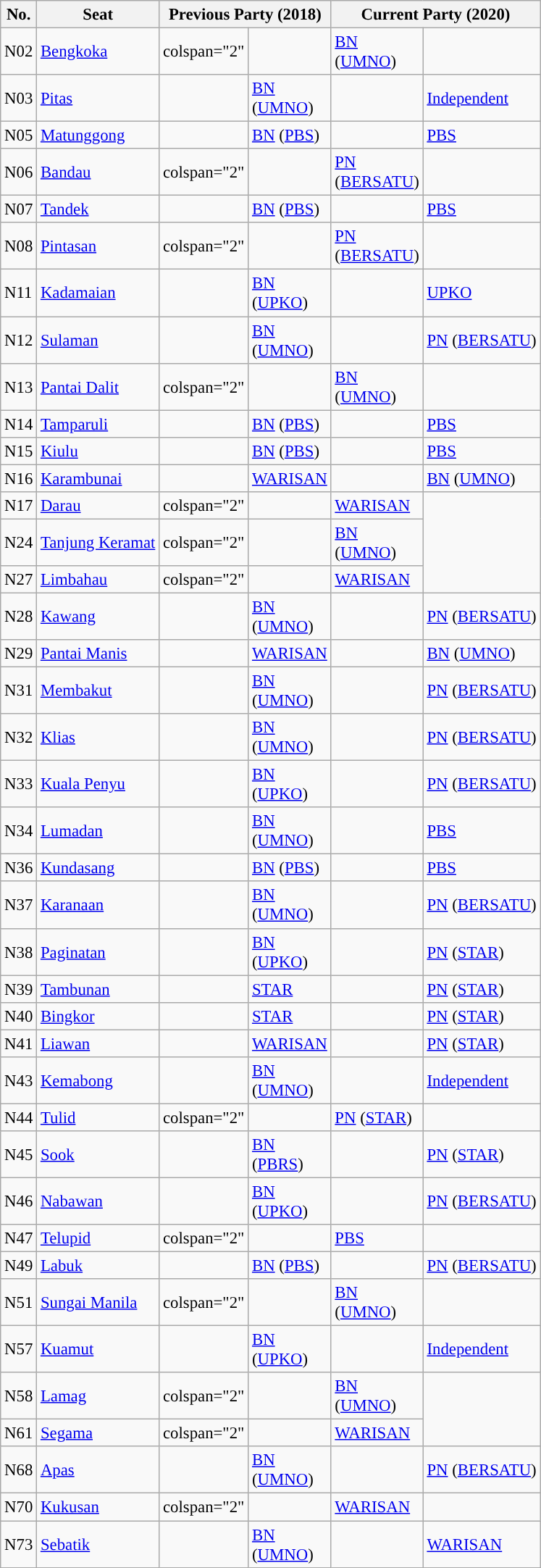<table class="wikitable sortable" style="font-size:95%;">
<tr>
<th scope="col">No.</th>
<th scope="col">Seat</th>
<th colspan="2" scope="col">Previous Party (2018)</th>
<th colspan="2" scope="col">Current Party (2020)</th>
</tr>
<tr>
<td>N02</td>
<td> <a href='#'>Bengkoka</a></td>
<td>colspan="2" </td>
<td width="1"></td>
<td><a href='#'>BN</a> (<a href='#'>UMNO</a>)</td>
</tr>
<tr>
<td>N03</td>
<td> <a href='#'>Pitas</a></td>
<td width="1"></td>
<td><a href='#'>BN</a> (<a href='#'>UMNO</a>)</td>
<td width="1" ></td>
<td><a href='#'>Independent</a></td>
</tr>
<tr>
<td>N05</td>
<td> <a href='#'>Matunggong</a></td>
<td width="1"></td>
<td><a href='#'>BN</a> (<a href='#'>PBS</a>)</td>
<td width="1" ></td>
<td><a href='#'>PBS</a></td>
</tr>
<tr>
<td>N06</td>
<td> <a href='#'>Bandau</a></td>
<td>colspan="2" </td>
<td width="1" ></td>
<td><a href='#'>PN</a> (<a href='#'>BERSATU</a>)</td>
</tr>
<tr>
<td>N07</td>
<td> <a href='#'>Tandek</a></td>
<td width="1"></td>
<td><a href='#'>BN</a> (<a href='#'>PBS</a>)</td>
<td width="1" ></td>
<td><a href='#'>PBS</a></td>
</tr>
<tr>
<td>N08</td>
<td> <a href='#'>Pintasan</a></td>
<td>colspan="2" </td>
<td width="1" ></td>
<td><a href='#'>PN</a> (<a href='#'>BERSATU</a>)</td>
</tr>
<tr>
<td>N11</td>
<td> <a href='#'>Kadamaian</a></td>
<td width="1"></td>
<td><a href='#'>BN</a> (<a href='#'>UPKO</a>)</td>
<td width="1"></td>
<td><a href='#'>UPKO</a></td>
</tr>
<tr>
<td>N12</td>
<td> <a href='#'>Sulaman</a></td>
<td width="1"></td>
<td><a href='#'>BN</a> (<a href='#'>UMNO</a>)</td>
<td width="1" ></td>
<td><a href='#'>PN</a> (<a href='#'>BERSATU</a>)</td>
</tr>
<tr>
<td>N13</td>
<td> <a href='#'>Pantai Dalit</a></td>
<td>colspan="2" </td>
<td width="1"></td>
<td><a href='#'>BN</a> (<a href='#'>UMNO</a>)</td>
</tr>
<tr>
<td>N14</td>
<td> <a href='#'>Tamparuli</a></td>
<td width="1"></td>
<td><a href='#'>BN</a> (<a href='#'>PBS</a>)</td>
<td width="1" ></td>
<td><a href='#'>PBS</a></td>
</tr>
<tr>
<td>N15</td>
<td> <a href='#'>Kiulu</a></td>
<td width="1"></td>
<td><a href='#'>BN</a> (<a href='#'>PBS</a>)</td>
<td width="1" ></td>
<td><a href='#'>PBS</a></td>
</tr>
<tr>
<td>N16</td>
<td> <a href='#'>Karambunai</a></td>
<td width="1"></td>
<td><a href='#'>WARISAN</a></td>
<td width="1"></td>
<td><a href='#'>BN</a> (<a href='#'>UMNO</a>)</td>
</tr>
<tr>
<td>N17</td>
<td> <a href='#'>Darau</a></td>
<td>colspan="2" </td>
<td width="1"></td>
<td><a href='#'>WARISAN</a></td>
</tr>
<tr>
<td>N24</td>
<td> <a href='#'>Tanjung Keramat</a></td>
<td>colspan="2" </td>
<td width="1"></td>
<td><a href='#'>BN</a> (<a href='#'>UMNO</a>)</td>
</tr>
<tr>
<td>N27</td>
<td> <a href='#'>Limbahau</a></td>
<td>colspan="2" </td>
<td width="1"></td>
<td><a href='#'>WARISAN</a></td>
</tr>
<tr>
<td>N28</td>
<td> <a href='#'>Kawang</a></td>
<td width="1"></td>
<td><a href='#'>BN</a> (<a href='#'>UMNO</a>)</td>
<td width="1" ></td>
<td><a href='#'>PN</a> (<a href='#'>BERSATU</a>)</td>
</tr>
<tr>
<td>N29</td>
<td> <a href='#'>Pantai Manis</a></td>
<td width="1"></td>
<td><a href='#'>WARISAN</a></td>
<td width="1"></td>
<td><a href='#'>BN</a> (<a href='#'>UMNO</a>)</td>
</tr>
<tr>
<td>N31</td>
<td> <a href='#'>Membakut</a></td>
<td width="1"></td>
<td><a href='#'>BN</a> (<a href='#'>UMNO</a>)</td>
<td width="1" ></td>
<td><a href='#'>PN</a> (<a href='#'>BERSATU</a>)</td>
</tr>
<tr>
<td>N32</td>
<td> <a href='#'>Klias</a></td>
<td width="1"></td>
<td><a href='#'>BN</a> (<a href='#'>UMNO</a>)</td>
<td width="1" ></td>
<td><a href='#'>PN</a> (<a href='#'>BERSATU</a>)</td>
</tr>
<tr>
<td>N33</td>
<td> <a href='#'>Kuala Penyu</a></td>
<td width="1"></td>
<td><a href='#'>BN</a> (<a href='#'>UPKO</a>)</td>
<td width="1" ></td>
<td><a href='#'>PN</a> (<a href='#'>BERSATU</a>)</td>
</tr>
<tr>
<td>N34</td>
<td> <a href='#'>Lumadan</a></td>
<td width="1"></td>
<td><a href='#'>BN</a> (<a href='#'>UMNO</a>)</td>
<td width="1" ></td>
<td><a href='#'>PBS</a></td>
</tr>
<tr>
<td>N36</td>
<td> <a href='#'>Kundasang</a></td>
<td width="1"></td>
<td><a href='#'>BN</a> (<a href='#'>PBS</a>)</td>
<td width="1" ></td>
<td><a href='#'>PBS</a></td>
</tr>
<tr>
<td>N37</td>
<td> <a href='#'>Karanaan</a></td>
<td width="1"></td>
<td><a href='#'>BN</a> (<a href='#'>UMNO</a>)</td>
<td width="1" ></td>
<td><a href='#'>PN</a> (<a href='#'>BERSATU</a>)</td>
</tr>
<tr>
<td>N38</td>
<td> <a href='#'>Paginatan</a></td>
<td width="1"></td>
<td><a href='#'>BN</a> (<a href='#'>UPKO</a>)</td>
<td width="1" ></td>
<td><a href='#'>PN</a> (<a href='#'>STAR</a>)</td>
</tr>
<tr>
<td>N39</td>
<td> <a href='#'>Tambunan</a></td>
<td width="1" ></td>
<td><a href='#'>STAR</a></td>
<td width="1" ></td>
<td><a href='#'>PN</a> (<a href='#'>STAR</a>)</td>
</tr>
<tr>
<td>N40</td>
<td> <a href='#'>Bingkor</a></td>
<td width="1" ></td>
<td><a href='#'>STAR</a></td>
<td width="1" ></td>
<td><a href='#'>PN</a> (<a href='#'>STAR</a>)</td>
</tr>
<tr>
<td>N41</td>
<td> <a href='#'>Liawan</a></td>
<td width="1"></td>
<td><a href='#'>WARISAN</a></td>
<td width="1" ></td>
<td><a href='#'>PN</a> (<a href='#'>STAR</a>)</td>
</tr>
<tr>
<td>N43</td>
<td> <a href='#'>Kemabong</a></td>
<td width="1"></td>
<td><a href='#'>BN</a> (<a href='#'>UMNO</a>)</td>
<td width="1" ></td>
<td><a href='#'>Independent</a></td>
</tr>
<tr>
<td>N44</td>
<td> <a href='#'>Tulid</a></td>
<td>colspan="2" </td>
<td width="1" ></td>
<td><a href='#'>PN</a> (<a href='#'>STAR</a>)</td>
</tr>
<tr>
<td>N45</td>
<td> <a href='#'>Sook</a></td>
<td width="1"></td>
<td><a href='#'>BN</a> (<a href='#'>PBRS</a>)</td>
<td width="1" ></td>
<td><a href='#'>PN</a> (<a href='#'>STAR</a>)</td>
</tr>
<tr>
<td>N46</td>
<td> <a href='#'>Nabawan</a></td>
<td width="1"></td>
<td><a href='#'>BN</a> (<a href='#'>UPKO</a>)</td>
<td width="1" ></td>
<td><a href='#'>PN</a> (<a href='#'>BERSATU</a>)</td>
</tr>
<tr>
<td>N47</td>
<td> <a href='#'>Telupid</a></td>
<td>colspan="2" </td>
<td width="1" ></td>
<td><a href='#'>PBS</a></td>
</tr>
<tr>
<td>N49</td>
<td> <a href='#'>Labuk</a></td>
<td width="1"></td>
<td><a href='#'>BN</a> (<a href='#'>PBS</a>)</td>
<td width="1" ></td>
<td><a href='#'>PN</a> (<a href='#'>BERSATU</a>)</td>
</tr>
<tr>
<td>N51</td>
<td> <a href='#'>Sungai Manila</a></td>
<td>colspan="2" </td>
<td width="1"></td>
<td><a href='#'>BN</a> (<a href='#'>UMNO</a>)</td>
</tr>
<tr>
<td>N57</td>
<td> <a href='#'>Kuamut</a></td>
<td width="1"></td>
<td><a href='#'>BN</a> (<a href='#'>UPKO</a>)</td>
<td width="1" ></td>
<td><a href='#'>Independent</a></td>
</tr>
<tr>
<td>N58</td>
<td> <a href='#'>Lamag</a></td>
<td>colspan="2" </td>
<td width="1"></td>
<td><a href='#'>BN</a> (<a href='#'>UMNO</a>)</td>
</tr>
<tr>
<td>N61</td>
<td> <a href='#'>Segama</a></td>
<td>colspan="2" </td>
<td width="1"></td>
<td><a href='#'>WARISAN</a></td>
</tr>
<tr>
<td>N68</td>
<td> <a href='#'>Apas</a></td>
<td width="1"></td>
<td><a href='#'>BN</a> (<a href='#'>UMNO</a>)</td>
<td width="1" ></td>
<td><a href='#'>PN</a> (<a href='#'>BERSATU</a>)</td>
</tr>
<tr>
<td>N70</td>
<td> <a href='#'>Kukusan</a></td>
<td>colspan="2" </td>
<td width="1"></td>
<td><a href='#'>WARISAN</a></td>
</tr>
<tr>
<td>N73</td>
<td> <a href='#'>Sebatik</a></td>
<td width="1"></td>
<td><a href='#'>BN</a> (<a href='#'>UMNO</a>)</td>
<td width="1"></td>
<td><a href='#'>WARISAN</a></td>
</tr>
</table>
